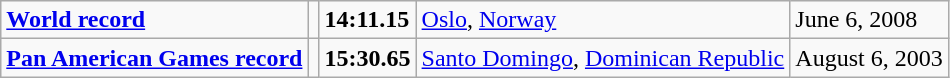<table class="wikitable">
<tr>
<td><strong><a href='#'>World record</a></strong></td>
<td></td>
<td><strong>14:11.15</strong></td>
<td><a href='#'>Oslo</a>, <a href='#'>Norway</a></td>
<td>June 6, 2008</td>
</tr>
<tr>
<td><strong><a href='#'>Pan American Games record</a></strong></td>
<td></td>
<td><strong>15:30.65</strong></td>
<td><a href='#'>Santo Domingo</a>, <a href='#'>Dominican Republic</a></td>
<td>August 6, 2003</td>
</tr>
</table>
